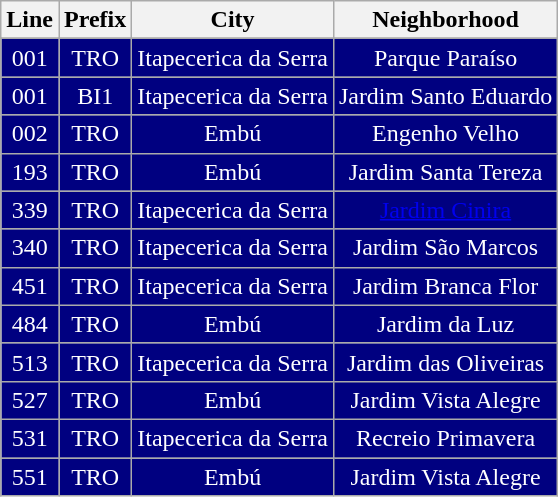<table class="wikitable">
<tr>
<th align="center">Line</th>
<th align="center">Prefix</th>
<th align="center">City</th>
<th align="center">Neighborhood</th>
</tr>
<tr>
</tr>
<tr>
<td bgcolor="navy" align="center" style="color:white">001</td>
<td bgcolor="navy" align="center" style="color:white">TRO</td>
<td bgcolor="navy" align="center" style="color:white">Itapecerica da Serra</td>
<td bgcolor="navy" align="center" style="color:white">Parque Paraíso</td>
</tr>
<tr>
<td bgcolor="navy" align="center" style="color:white">001</td>
<td bgcolor="navy" align="center" style="color:white">BI1</td>
<td bgcolor="navy" align="center" style="color:white">Itapecerica da Serra</td>
<td bgcolor="navy" align="center" style="color:white">Jardim Santo Eduardo</td>
</tr>
<tr>
<td bgcolor="navy" align="center" style="color:white">002</td>
<td bgcolor="navy" align="center" style="color:white">TRO</td>
<td bgcolor="navy" align="center" style="color:white">Embú</td>
<td bgcolor="navy" align="center" style="color:white">Engenho Velho</td>
</tr>
<tr>
<td bgcolor="navy" align="center" style="color:white">193</td>
<td bgcolor="navy" align="center" style="color:white">TRO</td>
<td bgcolor="navy" align="center" style="color:white">Embú</td>
<td bgcolor="navy" align="center" style="color:white">Jardim Santa Tereza</td>
</tr>
<tr>
<td bgcolor="navy" align="center" style="color:white">339</td>
<td bgcolor="navy" align="center" style="color:white">TRO</td>
<td bgcolor="navy" align="center" style="color:white">Itapecerica da Serra</td>
<td bgcolor="navy" align="center" style="color:white"><a href='#'>Jardim Cinira</a></td>
</tr>
<tr>
<td bgcolor="navy" align="center" style="color:white">340</td>
<td bgcolor="navy" align="center" style="color:white">TRO</td>
<td bgcolor="navy" align="center" style="color:white">Itapecerica da Serra</td>
<td bgcolor="navy" align="center" style="color:white">Jardim São Marcos</td>
</tr>
<tr>
<td bgcolor="navy" align="center" style="color:white">451</td>
<td bgcolor="navy" align="center" style="color:white">TRO</td>
<td bgcolor="navy" align="center" style="color:white">Itapecerica da Serra</td>
<td bgcolor="navy" align="center" style="color:white">Jardim Branca Flor</td>
</tr>
<tr>
<td bgcolor="navy" align="center" style="color:white">484</td>
<td bgcolor="navy" align="center" style="color:white">TRO</td>
<td bgcolor="navy" align="center" style="color:white">Embú</td>
<td bgcolor="navy" align="center" style="color:white">Jardim da Luz</td>
</tr>
<tr>
<td bgcolor="navy" align="center" style="color:white">513</td>
<td bgcolor="navy" align="center" style="color:white">TRO</td>
<td bgcolor="navy" align="center" style="color:white">Itapecerica da Serra</td>
<td bgcolor="navy" align="center" style="color:white">Jardim das Oliveiras</td>
</tr>
<tr>
<td bgcolor="navy" align="center" style="color:white">527</td>
<td bgcolor="navy" align="center" style="color:white">TRO</td>
<td bgcolor="navy" align="center" style="color:white">Embú</td>
<td bgcolor="navy" align="center" style="color:white">Jardim Vista Alegre</td>
</tr>
<tr>
<td bgcolor="navy" align="center" style="color:white">531</td>
<td bgcolor="navy" align="center" style="color:white">TRO</td>
<td bgcolor="navy" align="center" style="color:white">Itapecerica da Serra</td>
<td bgcolor="navy" align="center" style="color:white">Recreio Primavera</td>
</tr>
<tr>
<td bgcolor="navy" align="center" style="color:white">551</td>
<td bgcolor="navy" align="center" style="color:white">TRO</td>
<td bgcolor="navy" align="center" style="color:white">Embú</td>
<td bgcolor="navy" align="center" style="color:white">Jardim Vista Alegre</td>
</tr>
</table>
